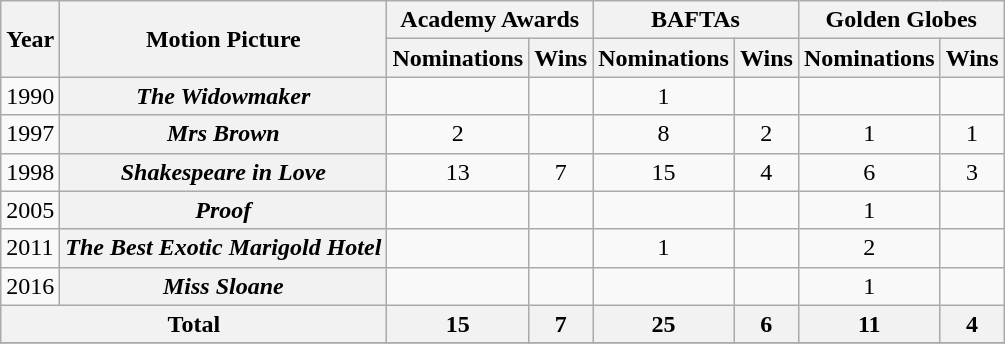<table class="wikitable plainrowheaders">
<tr>
<th rowspan="2">Year</th>
<th rowspan="2">Motion Picture</th>
<th colspan="2">Academy Awards</th>
<th colspan="2">BAFTAs</th>
<th colspan="2">Golden Globes</th>
</tr>
<tr>
<th>Nominations</th>
<th>Wins</th>
<th>Nominations</th>
<th>Wins</th>
<th>Nominations</th>
<th>Wins</th>
</tr>
<tr>
<td>1990</td>
<th scope="row"><em>The Widowmaker</em></th>
<td></td>
<td></td>
<td align=center>1</td>
<td></td>
<td></td>
<td></td>
</tr>
<tr>
<td>1997</td>
<th scope="row"><em>Mrs Brown</em></th>
<td align=center>2</td>
<td></td>
<td align=center>8</td>
<td align=center>2</td>
<td align=center>1</td>
<td align=center>1</td>
</tr>
<tr>
<td>1998</td>
<th scope="row"><em>Shakespeare in Love</em></th>
<td align=center>13</td>
<td align=center>7</td>
<td align=center>15</td>
<td align=center>4</td>
<td align=center>6</td>
<td align=center>3</td>
</tr>
<tr>
<td>2005</td>
<th scope="row"><em>Proof</em></th>
<td></td>
<td></td>
<td></td>
<td></td>
<td align=center>1</td>
<td></td>
</tr>
<tr>
<td>2011</td>
<th scope="row"><em>The Best Exotic Marigold Hotel</em></th>
<td></td>
<td></td>
<td align=center>1</td>
<td></td>
<td align=center>2</td>
<td></td>
</tr>
<tr>
<td>2016</td>
<th scope="row"><em>Miss Sloane</em></th>
<td></td>
<td></td>
<td></td>
<td></td>
<td align=center>1</td>
<td></td>
</tr>
<tr>
<th colspan="2">Total</th>
<th>15</th>
<th>7</th>
<th>25</th>
<th>6</th>
<th>11</th>
<th>4</th>
</tr>
<tr>
</tr>
</table>
